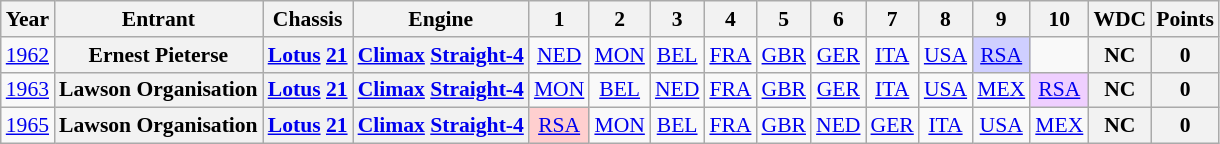<table class="wikitable" style="text-align:center; font-size:90%">
<tr>
<th>Year</th>
<th>Entrant</th>
<th>Chassis</th>
<th>Engine</th>
<th>1</th>
<th>2</th>
<th>3</th>
<th>4</th>
<th>5</th>
<th>6</th>
<th>7</th>
<th>8</th>
<th>9</th>
<th>10</th>
<th>WDC</th>
<th>Points</th>
</tr>
<tr>
<td><a href='#'>1962</a></td>
<th>Ernest Pieterse</th>
<th><a href='#'>Lotus</a> <a href='#'>21</a></th>
<th><a href='#'>Climax</a> <a href='#'>Straight-4</a></th>
<td><a href='#'>NED</a></td>
<td><a href='#'>MON</a></td>
<td><a href='#'>BEL</a></td>
<td><a href='#'>FRA</a></td>
<td><a href='#'>GBR</a></td>
<td><a href='#'>GER</a></td>
<td><a href='#'>ITA</a></td>
<td><a href='#'>USA</a></td>
<td style="background:#CFCFFF;"><a href='#'>RSA</a><br></td>
<td></td>
<th>NC</th>
<th>0</th>
</tr>
<tr>
<td><a href='#'>1963</a></td>
<th>Lawson Organisation</th>
<th><a href='#'>Lotus</a> <a href='#'>21</a></th>
<th><a href='#'>Climax</a> <a href='#'>Straight-4</a></th>
<td><a href='#'>MON</a></td>
<td><a href='#'>BEL</a></td>
<td><a href='#'>NED</a></td>
<td><a href='#'>FRA</a></td>
<td><a href='#'>GBR</a></td>
<td><a href='#'>GER</a></td>
<td><a href='#'>ITA</a></td>
<td><a href='#'>USA</a></td>
<td><a href='#'>MEX</a></td>
<td style="background:#EFCFFF;"><a href='#'>RSA</a><br></td>
<th>NC</th>
<th>0</th>
</tr>
<tr>
<td><a href='#'>1965</a></td>
<th>Lawson Organisation</th>
<th><a href='#'>Lotus</a> <a href='#'>21</a></th>
<th><a href='#'>Climax</a> <a href='#'>Straight-4</a></th>
<td style="background:#FFCFCF;"><a href='#'>RSA</a><br></td>
<td><a href='#'>MON</a></td>
<td><a href='#'>BEL</a></td>
<td><a href='#'>FRA</a></td>
<td><a href='#'>GBR</a></td>
<td><a href='#'>NED</a></td>
<td><a href='#'>GER</a></td>
<td><a href='#'>ITA</a></td>
<td><a href='#'>USA</a></td>
<td><a href='#'>MEX</a></td>
<th>NC</th>
<th>0</th>
</tr>
</table>
